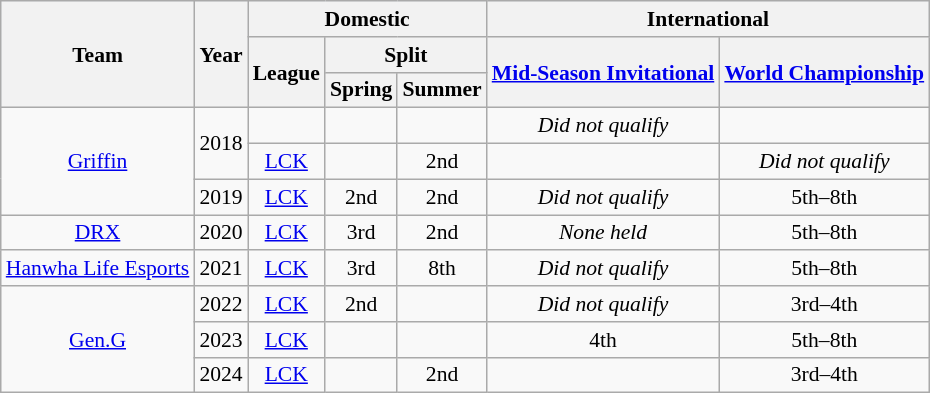<table class="wikitable" style="font-size:90%; text-align:center;">
<tr style="background:#f0f6ff;">
<th rowspan=3>Team</th>
<th rowspan=3>Year</th>
<th colspan=3>Domestic</th>
<th colspan=2>International</th>
</tr>
<tr>
<th rowspan=2>League</th>
<th colspan=2>Split</th>
<th rowspan=2><a href='#'>Mid-Season Invitational</a></th>
<th rowspan=2><a href='#'>World Championship</a></th>
</tr>
<tr>
<th>Spring</th>
<th>Summer</th>
</tr>
<tr>
<td rowspan="3"><a href='#'>Griffin</a></td>
<td rowspan="2">2018</td>
<td></td>
<td></td>
<td></td>
<td><em>Did not qualify</em></td>
<td></td>
</tr>
<tr>
<td><a href='#'>LCK</a></td>
<td></td>
<td>2nd</td>
<td></td>
<td><em>Did not qualify</em></td>
</tr>
<tr>
<td>2019</td>
<td><a href='#'>LCK</a></td>
<td>2nd</td>
<td>2nd</td>
<td><em>Did not qualify</em></td>
<td>5th–8th</td>
</tr>
<tr>
<td><a href='#'>DRX</a></td>
<td>2020</td>
<td><a href='#'>LCK</a></td>
<td>3rd</td>
<td>2nd</td>
<td><em>None held</em></td>
<td>5th–8th</td>
</tr>
<tr>
<td><a href='#'>Hanwha Life Esports</a></td>
<td>2021</td>
<td><a href='#'>LCK</a></td>
<td>3rd</td>
<td>8th</td>
<td><em>Did not qualify</em></td>
<td>5th–8th</td>
</tr>
<tr>
<td rowspan="3"><a href='#'>Gen.G</a></td>
<td>2022</td>
<td><a href='#'>LCK</a></td>
<td>2nd</td>
<td></td>
<td><em>Did not qualify</em></td>
<td>3rd–4th</td>
</tr>
<tr>
<td>2023</td>
<td><a href='#'>LCK</a></td>
<td></td>
<td></td>
<td>4th</td>
<td>5th–8th</td>
</tr>
<tr>
<td>2024</td>
<td><a href='#'>LCK</a></td>
<td></td>
<td>2nd</td>
<td></td>
<td>3rd–4th</td>
</tr>
</table>
